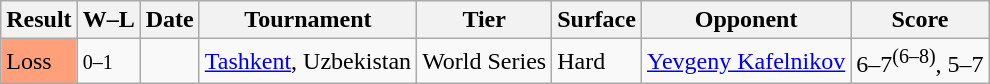<table class="sortable wikitable">
<tr>
<th>Result</th>
<th class="unsortable">W–L</th>
<th>Date</th>
<th>Tournament</th>
<th>Tier</th>
<th>Surface</th>
<th>Opponent</th>
<th class="unsortable">Score</th>
</tr>
<tr>
<td style="background:#ffa07a;">Loss</td>
<td><small>0–1</small></td>
<td><a href='#'></a></td>
<td><a href='#'>Tashkent</a>, Uzbekistan</td>
<td>World Series</td>
<td>Hard</td>
<td> <a href='#'>Yevgeny Kafelnikov</a></td>
<td>6–7<sup>(6–8)</sup>, 5–7</td>
</tr>
</table>
